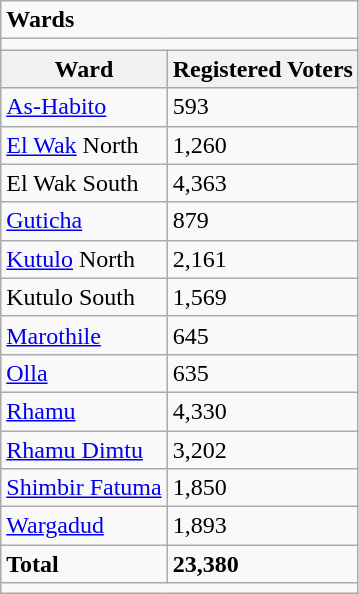<table class="wikitable">
<tr>
<td colspan="2"><strong>Wards</strong></td>
</tr>
<tr>
<td colspan="2"></td>
</tr>
<tr>
<th>Ward</th>
<th>Registered Voters</th>
</tr>
<tr>
<td><a href='#'>As-Habito</a></td>
<td>593</td>
</tr>
<tr>
<td><a href='#'>El Wak</a> North</td>
<td>1,260</td>
</tr>
<tr>
<td>El Wak South</td>
<td>4,363</td>
</tr>
<tr>
<td><a href='#'>Guticha</a></td>
<td>879</td>
</tr>
<tr>
<td><a href='#'>Kutulo</a> North</td>
<td>2,161</td>
</tr>
<tr>
<td>Kutulo South</td>
<td>1,569</td>
</tr>
<tr>
<td><a href='#'>Marothile</a></td>
<td>645</td>
</tr>
<tr>
<td><a href='#'>Olla</a></td>
<td>635</td>
</tr>
<tr>
<td><a href='#'>Rhamu</a></td>
<td>4,330</td>
</tr>
<tr>
<td><a href='#'>Rhamu Dimtu</a></td>
<td>3,202</td>
</tr>
<tr>
<td><a href='#'>Shimbir Fatuma</a></td>
<td>1,850</td>
</tr>
<tr>
<td><a href='#'>Wargadud</a></td>
<td>1,893</td>
</tr>
<tr>
<td><strong>Total</strong></td>
<td><strong>23,380</strong></td>
</tr>
<tr>
<td colspan="2"></td>
</tr>
</table>
